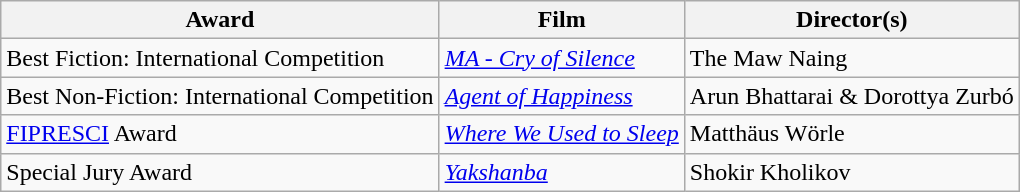<table class="wikitable">
<tr>
<th>Award</th>
<th>Film</th>
<th>Director(s)</th>
</tr>
<tr>
<td>Best Fiction: International Competition</td>
<td><em><a href='#'>MA - Cry of Silence</a></em></td>
<td>The Maw Naing</td>
</tr>
<tr>
<td>Best Non-Fiction: International Competition</td>
<td><em><a href='#'>Agent of Happiness</a></em></td>
<td>Arun Bhattarai & Dorottya Zurbó</td>
</tr>
<tr>
<td><a href='#'>FIPRESCI</a> Award</td>
<td><em><a href='#'>Where We Used to Sleep</a></em></td>
<td>Matthäus Wörle</td>
</tr>
<tr>
<td>Special Jury Award</td>
<td><em><a href='#'>Yakshanba</a></em></td>
<td>Shokir Kholikov</td>
</tr>
</table>
